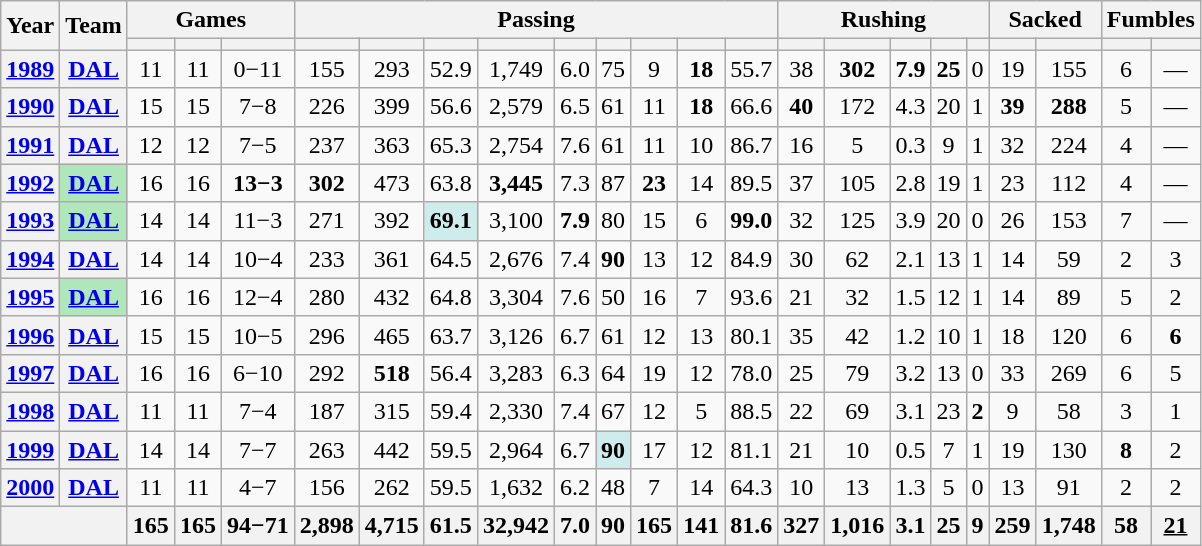<table class="wikitable" style="text-align:center;">
<tr>
<th rowspan="2">Year</th>
<th rowspan="2">Team</th>
<th colspan="3">Games</th>
<th colspan="9">Passing</th>
<th colspan="5">Rushing</th>
<th colspan="2">Sacked</th>
<th colspan="2">Fumbles</th>
</tr>
<tr>
<th></th>
<th></th>
<th></th>
<th></th>
<th></th>
<th></th>
<th></th>
<th></th>
<th></th>
<th></th>
<th></th>
<th></th>
<th></th>
<th></th>
<th></th>
<th></th>
<th></th>
<th></th>
<th></th>
<th></th>
<th></th>
</tr>
<tr>
<th><a href='#'>1989</a></th>
<th><a href='#'>DAL</a></th>
<td>11</td>
<td>11</td>
<td>0−11</td>
<td>155</td>
<td>293</td>
<td>52.9</td>
<td>1,749</td>
<td>6.0</td>
<td>75</td>
<td>9</td>
<td><strong>18</strong></td>
<td>55.7</td>
<td>38</td>
<td><strong>302</strong></td>
<td><strong>7.9</strong></td>
<td><strong>25</strong></td>
<td>0</td>
<td>19</td>
<td>155</td>
<td>6</td>
<td>—</td>
</tr>
<tr>
<th><a href='#'>1990</a></th>
<th><a href='#'>DAL</a></th>
<td>15</td>
<td>15</td>
<td>7−8</td>
<td>226</td>
<td>399</td>
<td>56.6</td>
<td>2,579</td>
<td>6.5</td>
<td>61</td>
<td>11</td>
<td><strong>18</strong></td>
<td>66.6</td>
<td><strong>40</strong></td>
<td>172</td>
<td>4.3</td>
<td>20</td>
<td>1</td>
<td><strong>39</strong></td>
<td><strong>288</strong></td>
<td>5</td>
<td>—</td>
</tr>
<tr>
<th><a href='#'>1991</a></th>
<th><a href='#'>DAL</a></th>
<td>12</td>
<td>12</td>
<td>7−5</td>
<td>237</td>
<td>363</td>
<td>65.3</td>
<td>2,754</td>
<td>7.6</td>
<td>61</td>
<td>11</td>
<td>10</td>
<td>86.7</td>
<td>16</td>
<td>5</td>
<td>0.3</td>
<td>9</td>
<td>1</td>
<td>32</td>
<td>224</td>
<td>4</td>
<td>—</td>
</tr>
<tr>
<th><a href='#'>1992</a></th>
<th style="background:#afe6ba;"><a href='#'>DAL</a></th>
<td>16</td>
<td>16</td>
<td><strong>13−3</strong></td>
<td><strong>302</strong></td>
<td>473</td>
<td>63.8</td>
<td><strong>3,445</strong></td>
<td>7.3</td>
<td>87</td>
<td><strong>23</strong></td>
<td>14</td>
<td>89.5</td>
<td>37</td>
<td>105</td>
<td>2.8</td>
<td>19</td>
<td>1</td>
<td>23</td>
<td>112</td>
<td>4</td>
<td>—</td>
</tr>
<tr>
<th><a href='#'>1993</a></th>
<th style="background:#afe6ba;"><a href='#'>DAL</a></th>
<td>14</td>
<td>14</td>
<td>11−3</td>
<td>271</td>
<td>392</td>
<td style="background:#cfecec;"><strong>69.1</strong></td>
<td>3,100</td>
<td><strong>7.9</strong></td>
<td>80</td>
<td>15</td>
<td>6</td>
<td><strong>99.0</strong></td>
<td>32</td>
<td>125</td>
<td>3.9</td>
<td>20</td>
<td>0</td>
<td>26</td>
<td>153</td>
<td>7</td>
<td>—</td>
</tr>
<tr>
<th><a href='#'>1994</a></th>
<th><a href='#'>DAL</a></th>
<td>14</td>
<td>14</td>
<td>10−4</td>
<td>233</td>
<td>361</td>
<td>64.5</td>
<td>2,676</td>
<td>7.4</td>
<td><strong>90</strong></td>
<td>13</td>
<td>12</td>
<td>84.9</td>
<td>30</td>
<td>62</td>
<td>2.1</td>
<td>13</td>
<td>1</td>
<td>14</td>
<td>59</td>
<td>2</td>
<td>3</td>
</tr>
<tr>
<th><a href='#'>1995</a></th>
<th style="background:#afe6ba;"><a href='#'>DAL</a></th>
<td>16</td>
<td>16</td>
<td>12−4</td>
<td>280</td>
<td>432</td>
<td>64.8</td>
<td>3,304</td>
<td>7.6</td>
<td>50</td>
<td>16</td>
<td>7</td>
<td>93.6</td>
<td>21</td>
<td>32</td>
<td>1.5</td>
<td>12</td>
<td>1</td>
<td>14</td>
<td>89</td>
<td>5</td>
<td>2</td>
</tr>
<tr>
<th><a href='#'>1996</a></th>
<th><a href='#'>DAL</a></th>
<td>15</td>
<td>15</td>
<td>10−5</td>
<td>296</td>
<td>465</td>
<td>63.7</td>
<td>3,126</td>
<td>6.7</td>
<td>61</td>
<td>12</td>
<td>13</td>
<td>80.1</td>
<td>35</td>
<td>42</td>
<td>1.2</td>
<td>10</td>
<td>1</td>
<td>18</td>
<td>120</td>
<td>6</td>
<td><strong>6</strong></td>
</tr>
<tr>
<th><a href='#'>1997</a></th>
<th><a href='#'>DAL</a></th>
<td>16</td>
<td>16</td>
<td>6−10</td>
<td>292</td>
<td><strong>518</strong></td>
<td>56.4</td>
<td>3,283</td>
<td>6.3</td>
<td>64</td>
<td>19</td>
<td>12</td>
<td>78.0</td>
<td>25</td>
<td>79</td>
<td>3.2</td>
<td>13</td>
<td>0</td>
<td>33</td>
<td>269</td>
<td>6</td>
<td>5</td>
</tr>
<tr>
<th><a href='#'>1998</a></th>
<th><a href='#'>DAL</a></th>
<td>11</td>
<td>11</td>
<td>7−4</td>
<td>187</td>
<td>315</td>
<td>59.4</td>
<td>2,330</td>
<td>7.4</td>
<td>67</td>
<td>12</td>
<td>5</td>
<td>88.5</td>
<td>22</td>
<td>69</td>
<td>3.1</td>
<td>23</td>
<td><strong>2</strong></td>
<td>9</td>
<td>58</td>
<td>3</td>
<td>1</td>
</tr>
<tr>
<th><a href='#'>1999</a></th>
<th><a href='#'>DAL</a></th>
<td>14</td>
<td>14</td>
<td>7−7</td>
<td>263</td>
<td>442</td>
<td>59.5</td>
<td>2,964</td>
<td>6.7</td>
<td style="background:#cfecec;"><strong>90</strong></td>
<td>17</td>
<td>12</td>
<td>81.1</td>
<td>21</td>
<td>10</td>
<td>0.5</td>
<td>7</td>
<td>1</td>
<td>19</td>
<td>130</td>
<td><strong>8</strong></td>
<td>2</td>
</tr>
<tr>
<th><a href='#'>2000</a></th>
<th><a href='#'>DAL</a></th>
<td>11</td>
<td>11</td>
<td>4−7</td>
<td>156</td>
<td>262</td>
<td>59.5</td>
<td>1,632</td>
<td>6.2</td>
<td>48</td>
<td>7</td>
<td>14</td>
<td>64.3</td>
<td>10</td>
<td>13</td>
<td>1.3</td>
<td>5</td>
<td>0</td>
<td>13</td>
<td>91</td>
<td>2</td>
<td>2</td>
</tr>
<tr>
<th colspan="2"></th>
<th>165</th>
<th>165</th>
<th>94−71</th>
<th>2,898</th>
<th>4,715</th>
<th>61.5</th>
<th>32,942</th>
<th>7.0</th>
<th>90</th>
<th>165</th>
<th>141</th>
<th>81.6</th>
<th>327</th>
<th>1,016</th>
<th>3.1</th>
<th>25</th>
<th>9</th>
<th>259</th>
<th>1,748</th>
<th>58</th>
<th><u>21</u></th>
</tr>
</table>
